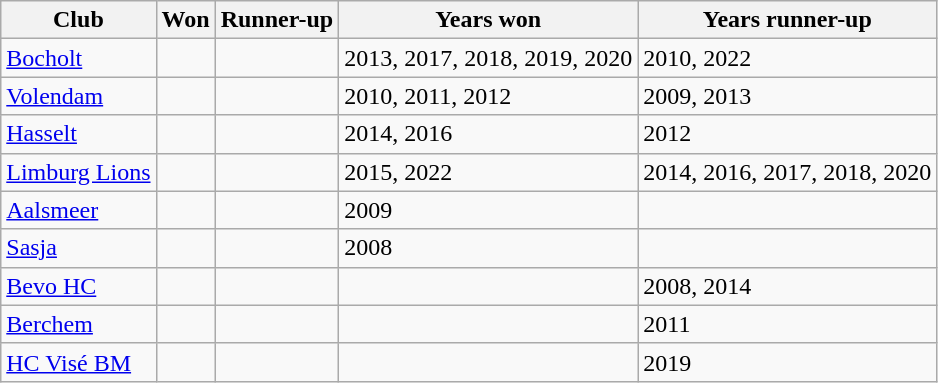<table class="wikitable sortable">
<tr>
<th>Club</th>
<th>Won</th>
<th>Runner-up</th>
<th>Years won</th>
<th>Years runner-up</th>
</tr>
<tr>
<td> <a href='#'>Bocholt</a></td>
<td></td>
<td></td>
<td>2013, 2017, 2018, 2019, 2020</td>
<td>2010, 2022</td>
</tr>
<tr>
<td> <a href='#'>Volendam</a></td>
<td></td>
<td></td>
<td>2010, 2011, 2012</td>
<td>2009, 2013</td>
</tr>
<tr>
<td> <a href='#'>Hasselt</a></td>
<td></td>
<td></td>
<td>2014, 2016</td>
<td>2012</td>
</tr>
<tr>
<td> <a href='#'>Limburg Lions</a></td>
<td></td>
<td></td>
<td>2015, 2022</td>
<td>2014, 2016, 2017, 2018, 2020</td>
</tr>
<tr>
<td> <a href='#'>Aalsmeer</a></td>
<td></td>
<td></td>
<td>2009</td>
<td></td>
</tr>
<tr>
<td> <a href='#'>Sasja</a></td>
<td></td>
<td></td>
<td>2008</td>
<td></td>
</tr>
<tr>
<td> <a href='#'>Bevo HC</a></td>
<td></td>
<td></td>
<td></td>
<td>2008, 2014</td>
</tr>
<tr>
<td> <a href='#'>Berchem</a></td>
<td></td>
<td></td>
<td></td>
<td>2011</td>
</tr>
<tr>
<td> <a href='#'>HC Visé BM</a></td>
<td></td>
<td></td>
<td></td>
<td>2019</td>
</tr>
</table>
